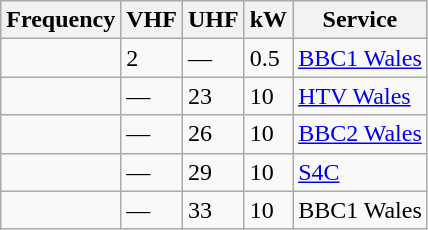<table class="wikitable sortable">
<tr>
<th>Frequency</th>
<th>VHF</th>
<th>UHF</th>
<th>kW</th>
<th>Service</th>
</tr>
<tr>
<td></td>
<td>2</td>
<td>—</td>
<td>0.5</td>
<td><a href='#'>BBC1 Wales</a></td>
</tr>
<tr>
<td></td>
<td>—</td>
<td>23</td>
<td>10</td>
<td><a href='#'>HTV Wales</a></td>
</tr>
<tr>
<td></td>
<td>—</td>
<td>26</td>
<td>10</td>
<td><a href='#'>BBC2 Wales</a></td>
</tr>
<tr>
<td></td>
<td>—</td>
<td>29</td>
<td>10</td>
<td><a href='#'>S4C</a></td>
</tr>
<tr>
<td></td>
<td>—</td>
<td>33</td>
<td>10</td>
<td>BBC1 Wales</td>
</tr>
</table>
